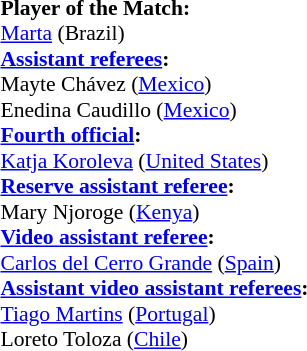<table width=50% style="font-size:90%">
<tr>
<td><br><strong>Player of the Match:</strong>
<br><a href='#'>Marta</a> (Brazil)<br><strong><a href='#'>Assistant referees</a>:</strong>
<br>Mayte Chávez (<a href='#'>Mexico</a>)
<br>Enedina Caudillo (<a href='#'>Mexico</a>)
<br><strong><a href='#'>Fourth official</a>:</strong>
<br><a href='#'>Katja Koroleva</a> (<a href='#'>United States</a>)
<br><strong><a href='#'>Reserve assistant referee</a>:</strong>
<br>Mary Njoroge (<a href='#'>Kenya</a>)
<br><strong><a href='#'>Video assistant referee</a>:</strong>
<br><a href='#'>Carlos del Cerro Grande</a> (<a href='#'>Spain</a>)
<br><strong><a href='#'>Assistant video assistant referees</a>:</strong>
<br><a href='#'>Tiago Martins</a> (<a href='#'>Portugal</a>)
<br>Loreto Toloza (<a href='#'>Chile</a>)</td>
</tr>
</table>
